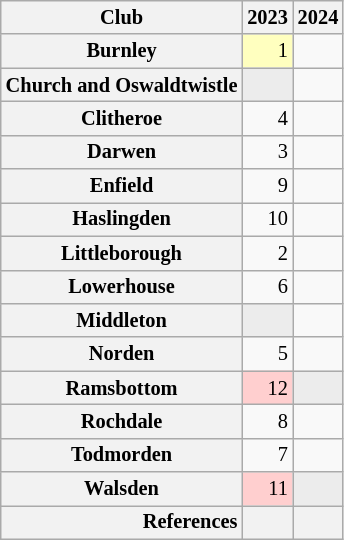<table class="wikitable plainrowheaders" style="font-size:85%; text-align: right;">
<tr>
<th scope="col">Club</th>
<th scope="col">2023</th>
<th scope="col">2024</th>
</tr>
<tr>
<th scope="row">Burnley</th>
<td bgcolor="#ffffbf">1</td>
<td></td>
</tr>
<tr>
<th scope="row">Church and Oswaldtwistle</th>
<td bgcolor="#ececec" colspan="1"></td>
<td></td>
</tr>
<tr>
<th scope="row">Clitheroe</th>
<td>4</td>
<td></td>
</tr>
<tr>
<th scope="row">Darwen</th>
<td>3</td>
<td></td>
</tr>
<tr>
<th scope="row">Enfield</th>
<td>9</td>
<td></td>
</tr>
<tr>
<th scope="row">Haslingden</th>
<td>10</td>
<td></td>
</tr>
<tr>
<th scope="row">Littleborough</th>
<td>2</td>
<td></td>
</tr>
<tr>
<th scope="row">Lowerhouse</th>
<td>6</td>
<td></td>
</tr>
<tr>
<th scope="row">Middleton</th>
<td bgcolor="#ececec" colspan="1"></td>
<td></td>
</tr>
<tr>
<th scope="row">Norden</th>
<td>5</td>
<td></td>
</tr>
<tr>
<th scope="row">Ramsbottom</th>
<td bgcolor="#ffcfcf">12</td>
<td bgcolor="#ececec" colspan="1"></td>
</tr>
<tr>
<th scope="row">Rochdale</th>
<td>8</td>
<td></td>
</tr>
<tr>
<th scope="row">Todmorden</th>
<td>7</td>
<td></td>
</tr>
<tr>
<th scope="row">Walsden</th>
<td bgcolor="#ffcfcf">11</td>
<td bgcolor="#ececec" colspan="1"></td>
</tr>
<tr style="text-align: center;">
<th scope="row" style="text-align: right;">References</th>
<th scope="col"></th>
<th scope="col"></th>
</tr>
</table>
